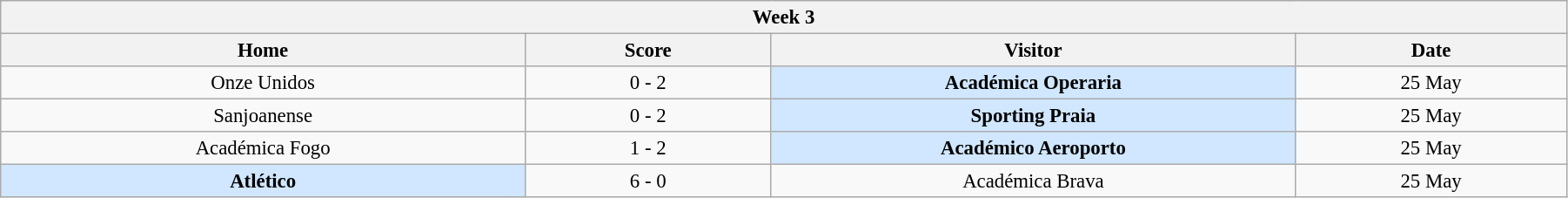<table class="wikitable" style="font-size:95%; text-align: center; width: 95%;">
<tr>
<th colspan="12" style="with: 100%;" align=center>Week 3</th>
</tr>
<tr>
<th width="200">Home</th>
<th width="90">Score</th>
<th width="200">Visitor</th>
<th width="100">Date</th>
</tr>
<tr align=center>
<td>Onze Unidos</td>
<td>0 - 2</td>
<td bgcolor=#D0E7FF><strong>Académica Operaria</strong></td>
<td>25 May</td>
</tr>
<tr align=center>
<td>Sanjoanense</td>
<td>0 - 2</td>
<td bgcolor=#D0E7FF><strong>Sporting Praia</strong></td>
<td>25 May</td>
</tr>
<tr align=center>
<td>Académica Fogo</td>
<td>1 - 2</td>
<td bgcolor=#D0E7FF><strong>Académico Aeroporto</strong></td>
<td>25 May</td>
</tr>
<tr align=center>
<td bgcolor=#D0E7FF><strong>Atlético</strong></td>
<td>6 - 0</td>
<td>Académica Brava</td>
<td>25 May</td>
</tr>
</table>
